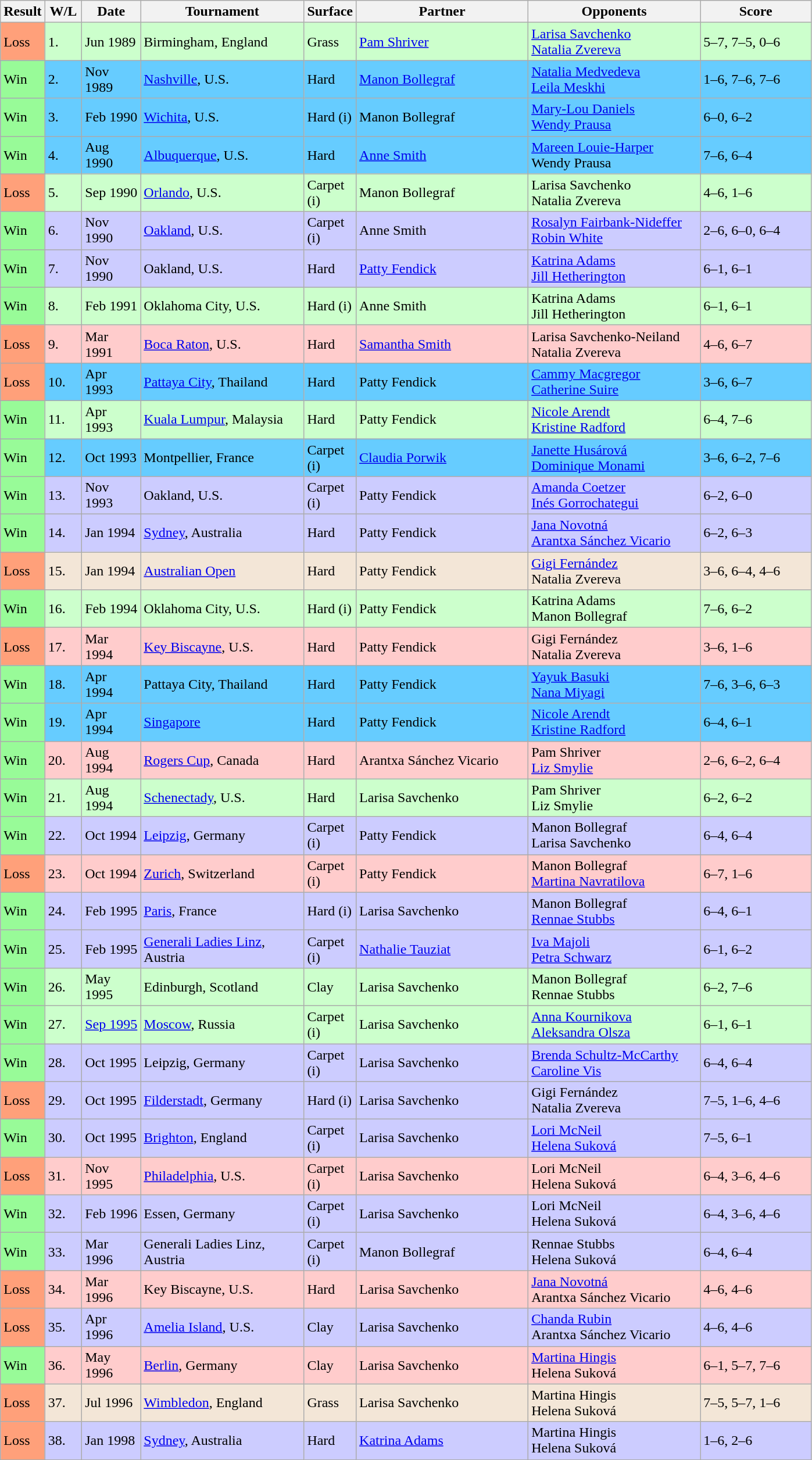<table class="sortable wikitable">
<tr>
<th style="width:40px">Result</th>
<th style="width:35px" class="unsortable">W/L</th>
<th style="width:60px">Date</th>
<th style="width:180px">Tournament</th>
<th style="width:50px">Surface</th>
<th style="width:190px">Partner</th>
<th style="width:190px">Opponents</th>
<th style="width:120px" class="unsortable">Score</th>
</tr>
<tr style="background:#ccffcc;">
<td style="background:#ffa07a;">Loss</td>
<td>1.</td>
<td>Jun 1989</td>
<td>Birmingham, England</td>
<td>Grass</td>
<td> <a href='#'>Pam Shriver</a></td>
<td> <a href='#'>Larisa Savchenko</a> <br>  <a href='#'>Natalia Zvereva</a></td>
<td>5–7, 7–5, 0–6</td>
</tr>
<tr style="background:#66ccff;">
<td style="background:#98fb98;">Win</td>
<td>2.</td>
<td>Nov 1989</td>
<td><a href='#'>Nashville</a>, U.S.</td>
<td>Hard</td>
<td> <a href='#'>Manon Bollegraf</a></td>
<td> <a href='#'>Natalia Medvedeva</a> <br>  <a href='#'>Leila Meskhi</a></td>
<td>1–6, 7–6, 7–6</td>
</tr>
<tr style="background:#66ccff;">
<td style="background:#98fb98;">Win</td>
<td>3.</td>
<td>Feb 1990</td>
<td><a href='#'>Wichita</a>, U.S.</td>
<td>Hard (i)</td>
<td> Manon Bollegraf</td>
<td> <a href='#'>Mary-Lou Daniels</a> <br>  <a href='#'>Wendy Prausa</a></td>
<td>6–0, 6–2</td>
</tr>
<tr style="background:#66ccff;">
<td style="background:#98fb98;">Win</td>
<td>4.</td>
<td>Aug 1990</td>
<td><a href='#'>Albuquerque</a>, U.S.</td>
<td>Hard</td>
<td> <a href='#'>Anne Smith</a></td>
<td> <a href='#'>Mareen Louie-Harper</a> <br>  Wendy Prausa</td>
<td>7–6, 6–4</td>
</tr>
<tr style="background:#ccffcc;">
<td style="background:#ffa07a;">Loss</td>
<td>5.</td>
<td>Sep 1990</td>
<td><a href='#'>Orlando</a>, U.S.</td>
<td>Carpet (i)</td>
<td> Manon Bollegraf</td>
<td> Larisa Savchenko <br>  Natalia Zvereva</td>
<td>4–6, 1–6</td>
</tr>
<tr bgcolor="#ccccff">
<td style="background:#98fb98;">Win</td>
<td>6.</td>
<td>Nov 1990</td>
<td><a href='#'>Oakland</a>, U.S.</td>
<td>Carpet (i)</td>
<td> Anne Smith</td>
<td> <a href='#'>Rosalyn Fairbank-Nideffer</a> <br>  <a href='#'>Robin White</a></td>
<td>2–6, 6–0, 6–4</td>
</tr>
<tr bgcolor="#ccccff">
<td style="background:#98fb98;">Win</td>
<td>7.</td>
<td>Nov 1990</td>
<td>Oakland, U.S.</td>
<td>Hard</td>
<td> <a href='#'>Patty Fendick</a></td>
<td> <a href='#'>Katrina Adams</a> <br>  <a href='#'>Jill Hetherington</a></td>
<td>6–1, 6–1</td>
</tr>
<tr style="background:#ccffcc;">
<td style="background:#98fb98;">Win</td>
<td>8.</td>
<td>Feb 1991</td>
<td>Oklahoma City, U.S.</td>
<td>Hard (i)</td>
<td> Anne Smith</td>
<td> Katrina Adams <br>  Jill Hetherington</td>
<td>6–1, 6–1</td>
</tr>
<tr style="background:#ffcccc;">
<td style="background:#ffa07a;">Loss</td>
<td>9.</td>
<td>Mar 1991</td>
<td><a href='#'>Boca Raton</a>, U.S.</td>
<td>Hard</td>
<td> <a href='#'>Samantha Smith</a></td>
<td> Larisa Savchenko-Neiland <br>  Natalia Zvereva</td>
<td>4–6, 6–7</td>
</tr>
<tr style="background:#66ccff;">
<td style="background:#ffa07a;">Loss</td>
<td>10.</td>
<td>Apr 1993</td>
<td><a href='#'>Pattaya City</a>, Thailand</td>
<td>Hard</td>
<td> Patty Fendick</td>
<td> <a href='#'>Cammy Macgregor</a> <br>  <a href='#'>Catherine Suire</a></td>
<td>3–6, 6–7</td>
</tr>
<tr style="background:#ccffcc;">
<td style="background:#98fb98;">Win</td>
<td>11.</td>
<td>Apr 1993</td>
<td><a href='#'>Kuala Lumpur</a>, Malaysia</td>
<td>Hard</td>
<td> Patty Fendick</td>
<td> <a href='#'>Nicole Arendt</a> <br>  <a href='#'>Kristine Radford</a></td>
<td>6–4, 7–6</td>
</tr>
<tr bgcolor="#66CCFF">
<td style="background:#98fb98;">Win</td>
<td>12.</td>
<td>Oct 1993</td>
<td>Montpellier, France</td>
<td>Carpet (i)</td>
<td> <a href='#'>Claudia Porwik</a></td>
<td> <a href='#'>Janette Husárová</a> <br>  <a href='#'>Dominique Monami</a></td>
<td>3–6, 6–2, 7–6</td>
</tr>
<tr bgcolor="#ccccff">
<td style="background:#98fb98;">Win</td>
<td>13.</td>
<td>Nov 1993</td>
<td>Oakland, U.S.</td>
<td>Carpet (i)</td>
<td> Patty Fendick</td>
<td> <a href='#'>Amanda Coetzer</a> <br>  <a href='#'>Inés Gorrochategui</a></td>
<td>6–2, 6–0</td>
</tr>
<tr style="background:#ccccff;">
<td style="background:#98fb98;">Win</td>
<td>14.</td>
<td>Jan 1994</td>
<td><a href='#'>Sydney</a>, Australia</td>
<td>Hard</td>
<td> Patty Fendick</td>
<td> <a href='#'>Jana Novotná</a> <br>  <a href='#'>Arantxa Sánchez Vicario</a></td>
<td>6–2, 6–3</td>
</tr>
<tr style="background:#f3e6d7;">
<td style="background:#ffa07a;">Loss</td>
<td>15.</td>
<td>Jan 1994</td>
<td><a href='#'>Australian Open</a></td>
<td>Hard</td>
<td> Patty Fendick</td>
<td> <a href='#'>Gigi Fernández</a> <br>  Natalia Zvereva</td>
<td>3–6, 6–4, 4–6</td>
</tr>
<tr style="background:#ccffcc;">
<td style="background:#98fb98;">Win</td>
<td>16.</td>
<td>Feb 1994</td>
<td>Oklahoma City, U.S.</td>
<td>Hard (i)</td>
<td> Patty Fendick</td>
<td> Katrina Adams <br>  Manon Bollegraf</td>
<td>7–6, 6–2</td>
</tr>
<tr style="background:#ffcccc;">
<td style="background:#ffa07a;">Loss</td>
<td>17.</td>
<td>Mar 1994</td>
<td><a href='#'>Key Biscayne</a>, U.S.</td>
<td>Hard</td>
<td> Patty Fendick</td>
<td> Gigi Fernández <br>  Natalia Zvereva</td>
<td>3–6, 1–6</td>
</tr>
<tr style="background:#66ccff;">
<td style="background:#98fb98;">Win</td>
<td>18.</td>
<td>Apr 1994</td>
<td>Pattaya City, Thailand</td>
<td>Hard</td>
<td> Patty Fendick</td>
<td> <a href='#'>Yayuk Basuki</a> <br>  <a href='#'>Nana Miyagi</a></td>
<td>7–6, 3–6, 6–3</td>
</tr>
<tr style="background:#66ccff;">
<td style="background:#98fb98;">Win</td>
<td>19.</td>
<td>Apr 1994</td>
<td><a href='#'>Singapore</a></td>
<td>Hard</td>
<td> Patty Fendick</td>
<td> <a href='#'>Nicole Arendt</a> <br>  <a href='#'>Kristine Radford</a></td>
<td>6–4, 6–1</td>
</tr>
<tr style="background:#ffcccc;">
<td style="background:#98fb98;">Win</td>
<td>20.</td>
<td>Aug 1994</td>
<td><a href='#'>Rogers Cup</a>, Canada</td>
<td>Hard</td>
<td> Arantxa Sánchez Vicario</td>
<td> Pam Shriver <br>  <a href='#'>Liz Smylie</a></td>
<td>2–6, 6–2, 6–4</td>
</tr>
<tr style="background:#ccffcc;">
<td style="background:#98fb98;">Win</td>
<td>21.</td>
<td>Aug 1994</td>
<td><a href='#'>Schenectady</a>, U.S.</td>
<td>Hard</td>
<td> Larisa Savchenko</td>
<td> Pam Shriver <br>  Liz Smylie</td>
<td>6–2, 6–2</td>
</tr>
<tr style="background:#ccccff;">
<td style="background:#98fb98;">Win</td>
<td>22.</td>
<td>Oct 1994</td>
<td><a href='#'>Leipzig</a>, Germany</td>
<td>Carpet (i)</td>
<td> Patty Fendick</td>
<td> Manon Bollegraf <br>  Larisa Savchenko</td>
<td>6–4, 6–4</td>
</tr>
<tr style="background:#ffcccc;">
<td style="background:#ffa07a;">Loss</td>
<td>23.</td>
<td>Oct 1994</td>
<td><a href='#'>Zurich</a>, Switzerland</td>
<td>Carpet (i)</td>
<td> Patty Fendick</td>
<td> Manon Bollegraf <br>  <a href='#'>Martina Navratilova</a></td>
<td>6–7, 1–6</td>
</tr>
<tr style="background:#ccccff;">
<td style="background:#98fb98;">Win</td>
<td>24.</td>
<td>Feb 1995</td>
<td><a href='#'>Paris</a>, France</td>
<td>Hard (i)</td>
<td> Larisa Savchenko</td>
<td> Manon Bollegraf <br>  <a href='#'>Rennae Stubbs</a></td>
<td>6–4, 6–1</td>
</tr>
<tr style="background:#ccccff;">
<td style="background:#98fb98;">Win</td>
<td>25.</td>
<td>Feb 1995</td>
<td><a href='#'>Generali Ladies Linz</a>, Austria</td>
<td>Carpet (i)</td>
<td> <a href='#'>Nathalie Tauziat</a></td>
<td> <a href='#'>Iva Majoli</a> <br>  <a href='#'>Petra Schwarz</a></td>
<td>6–1, 6–2</td>
</tr>
<tr style="background:#ccffcc;">
<td style="background:#98fb98;">Win</td>
<td>26.</td>
<td>May 1995</td>
<td>Edinburgh, Scotland</td>
<td>Clay</td>
<td> Larisa Savchenko</td>
<td> Manon Bollegraf <br>  Rennae Stubbs</td>
<td>6–2, 7–6</td>
</tr>
<tr style="background:#ccffcc;">
<td style="background:#98fb98;">Win</td>
<td>27.</td>
<td><a href='#'>Sep 1995</a></td>
<td><a href='#'>Moscow</a>, Russia</td>
<td>Carpet (i)</td>
<td> Larisa Savchenko</td>
<td> <a href='#'>Anna Kournikova</a> <br>  <a href='#'>Aleksandra Olsza</a></td>
<td>6–1, 6–1</td>
</tr>
<tr style="background:#ccccff;">
<td style="background:#98fb98;">Win</td>
<td>28.</td>
<td>Oct 1995</td>
<td>Leipzig, Germany</td>
<td>Carpet (i)</td>
<td> Larisa Savchenko</td>
<td> <a href='#'>Brenda Schultz-McCarthy</a> <br>  <a href='#'>Caroline Vis</a></td>
<td>6–4, 6–4</td>
</tr>
<tr style="background:#ccccff;">
<td style="background:#ffa07a;">Loss</td>
<td>29.</td>
<td>Oct 1995</td>
<td><a href='#'>Filderstadt</a>, Germany</td>
<td>Hard (i)</td>
<td> Larisa Savchenko</td>
<td> Gigi Fernández <br>  Natalia Zvereva</td>
<td>7–5, 1–6, 4–6</td>
</tr>
<tr style="background:#ccccff;">
<td style="background:#98fb98;">Win</td>
<td>30.</td>
<td>Oct 1995</td>
<td><a href='#'>Brighton</a>, England</td>
<td>Carpet (i)</td>
<td> Larisa Savchenko</td>
<td> <a href='#'>Lori McNeil</a> <br>  <a href='#'>Helena Suková</a></td>
<td>7–5, 6–1</td>
</tr>
<tr style="background:#ffcccc;">
<td style="background:#ffa07a;">Loss</td>
<td>31.</td>
<td>Nov 1995</td>
<td><a href='#'>Philadelphia</a>, U.S.</td>
<td>Carpet (i)</td>
<td> Larisa Savchenko</td>
<td> Lori McNeil <br>  Helena Suková</td>
<td>6–4, 3–6, 4–6</td>
</tr>
<tr bgcolor="#ccccff">
<td style="background:#98fb98;">Win</td>
<td>32.</td>
<td>Feb 1996</td>
<td>Essen, Germany</td>
<td>Carpet (i)</td>
<td> Larisa Savchenko</td>
<td> Lori McNeil <br>  Helena Suková</td>
<td>6–4, 3–6, 4–6</td>
</tr>
<tr style="background:#ccccff;">
<td style="background:#98fb98;">Win</td>
<td>33.</td>
<td>Mar 1996</td>
<td>Generali Ladies Linz, Austria</td>
<td>Carpet (i)</td>
<td> Manon Bollegraf</td>
<td> Rennae Stubbs <br>  Helena Suková</td>
<td>6–4, 6–4</td>
</tr>
<tr style="background:#ffcccc;">
<td style="background:#ffa07a;">Loss</td>
<td>34.</td>
<td>Mar 1996</td>
<td>Key Biscayne, U.S.</td>
<td>Hard</td>
<td> Larisa Savchenko</td>
<td> <a href='#'>Jana Novotná</a> <br>  Arantxa Sánchez Vicario</td>
<td>4–6, 4–6</td>
</tr>
<tr style="background:#ccccff;">
<td style="background:#ffa07a;">Loss</td>
<td>35.</td>
<td>Apr 1996</td>
<td><a href='#'>Amelia Island</a>, U.S.</td>
<td>Clay</td>
<td> Larisa Savchenko</td>
<td> <a href='#'>Chanda Rubin</a> <br>  Arantxa Sánchez Vicario</td>
<td>4–6, 4–6</td>
</tr>
<tr style="background:#ffcccc;">
<td style="background:#98fb98;">Win</td>
<td>36.</td>
<td>May 1996</td>
<td><a href='#'>Berlin</a>, Germany</td>
<td>Clay</td>
<td> Larisa Savchenko</td>
<td> <a href='#'>Martina Hingis</a> <br>  Helena Suková</td>
<td>6–1, 5–7, 7–6</td>
</tr>
<tr style="background:#f3e6d7;">
<td style="background:#ffa07a;">Loss</td>
<td>37.</td>
<td>Jul 1996</td>
<td><a href='#'>Wimbledon</a>, England</td>
<td>Grass</td>
<td> Larisa Savchenko</td>
<td> Martina Hingis <br>  Helena Suková</td>
<td>7–5, 5–7, 1–6</td>
</tr>
<tr style="background:#ccccff;">
<td style="background:#ffa07a;">Loss</td>
<td>38.</td>
<td>Jan 1998</td>
<td><a href='#'>Sydney</a>, Australia</td>
<td>Hard</td>
<td> <a href='#'>Katrina Adams</a></td>
<td> Martina Hingis <br>  Helena Suková</td>
<td>1–6, 2–6</td>
</tr>
</table>
